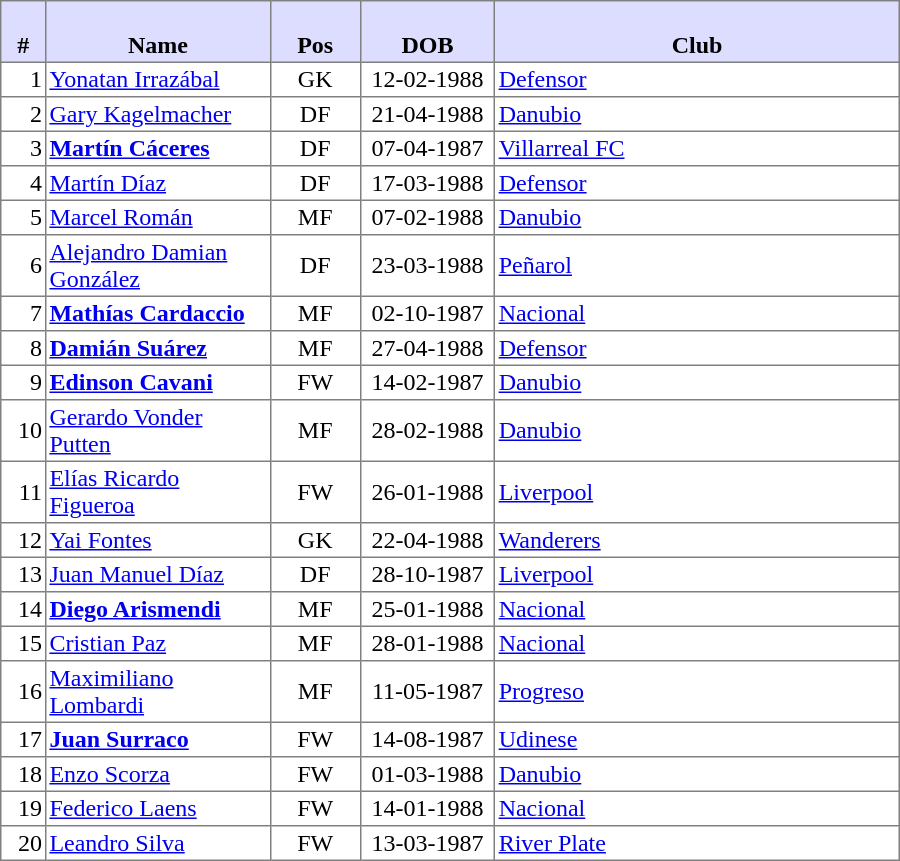<table style=border-collapse:collapse border=1 cellspacing=0 cellpadding=2 width=600>
<tr>
<th bgcolor="#DDDDFF" width="5%"><br> # </th>
<th bgcolor="#DDDDFF" width="25%"><br>Name</th>
<th bgcolor="#DDDDFF" width="10%"><br>Pos</th>
<th bgcolor="#DDDDFF" width="15%"><br>DOB</th>
<th bgcolor="#DDDDFF" width="45%"><br>Club</th>
</tr>
<tr>
<td align=right>1</td>
<td><a href='#'>Yonatan Irrazábal</a></td>
<td align=center>GK</td>
<td align=center>12-02-1988</td>
<td><a href='#'>Defensor</a> </td>
</tr>
<tr>
<td align=right>2</td>
<td><a href='#'>Gary Kagelmacher</a></td>
<td align=center>DF</td>
<td align=center>21-04-1988</td>
<td><a href='#'>Danubio</a> </td>
</tr>
<tr>
<td align=right>3</td>
<td><strong><a href='#'>Martín Cáceres</a></strong></td>
<td align=center>DF</td>
<td align=center>07-04-1987</td>
<td><a href='#'>Villarreal FC</a> </td>
</tr>
<tr>
<td align=right>4</td>
<td><a href='#'>Martín Díaz</a></td>
<td align=center>DF</td>
<td align=center>17-03-1988</td>
<td><a href='#'>Defensor</a> </td>
</tr>
<tr>
<td align=right>5</td>
<td><a href='#'>Marcel Román</a></td>
<td align=center>MF</td>
<td align=center>07-02-1988</td>
<td><a href='#'>Danubio</a> </td>
</tr>
<tr>
<td align=right>6</td>
<td><a href='#'>Alejandro Damian González</a></td>
<td align=center>DF</td>
<td align=center>23-03-1988</td>
<td><a href='#'>Peñarol</a> </td>
</tr>
<tr>
<td align=right>7</td>
<td><strong><a href='#'>Mathías Cardaccio</a></strong></td>
<td align=center>MF</td>
<td align=center>02-10-1987</td>
<td><a href='#'>Nacional</a> </td>
</tr>
<tr>
<td align=right>8</td>
<td><strong><a href='#'>Damián Suárez</a></strong></td>
<td align=center>MF</td>
<td align=center>27-04-1988</td>
<td><a href='#'>Defensor</a> </td>
</tr>
<tr>
<td align=right>9</td>
<td><strong><a href='#'>Edinson Cavani</a></strong></td>
<td align=center>FW</td>
<td align=center>14-02-1987</td>
<td><a href='#'>Danubio</a> </td>
</tr>
<tr>
<td align=right>10</td>
<td><a href='#'>Gerardo Vonder Putten</a></td>
<td align=center>MF</td>
<td align=center>28-02-1988</td>
<td><a href='#'>Danubio</a> </td>
</tr>
<tr>
<td align=right>11</td>
<td><a href='#'>Elías Ricardo Figueroa</a></td>
<td align=center>FW</td>
<td align=center>26-01-1988</td>
<td><a href='#'>Liverpool</a> </td>
</tr>
<tr>
<td align=right>12</td>
<td><a href='#'>Yai Fontes</a></td>
<td align=center>GK</td>
<td align=center>22-04-1988</td>
<td><a href='#'>Wanderers</a> </td>
</tr>
<tr>
<td align=right>13</td>
<td><a href='#'>Juan Manuel Díaz</a></td>
<td align=center>DF</td>
<td align=center>28-10-1987</td>
<td><a href='#'>Liverpool</a> </td>
</tr>
<tr>
<td align=right>14</td>
<td><strong><a href='#'>Diego Arismendi</a></strong></td>
<td align=center>MF</td>
<td align=center>25-01-1988</td>
<td><a href='#'>Nacional</a> </td>
</tr>
<tr>
<td align=right>15</td>
<td><a href='#'>Cristian Paz</a></td>
<td align=center>MF</td>
<td align=center>28-01-1988</td>
<td><a href='#'>Nacional</a> </td>
</tr>
<tr>
<td align=right>16</td>
<td><a href='#'>Maximiliano Lombardi</a></td>
<td align=center>MF</td>
<td align=center>11-05-1987</td>
<td><a href='#'>Progreso</a> </td>
</tr>
<tr>
<td align=right>17</td>
<td><strong><a href='#'>Juan Surraco</a></strong></td>
<td align=center>FW</td>
<td align=center>14-08-1987</td>
<td><a href='#'>Udinese</a> </td>
</tr>
<tr>
<td align=right>18</td>
<td><a href='#'>Enzo Scorza</a></td>
<td align=center>FW</td>
<td align=center>01-03-1988</td>
<td><a href='#'>Danubio</a> </td>
</tr>
<tr>
<td align=right>19</td>
<td><a href='#'>Federico Laens</a></td>
<td align=center>FW</td>
<td align=center>14-01-1988</td>
<td><a href='#'>Nacional</a> </td>
</tr>
<tr>
<td align=right>20</td>
<td><a href='#'>Leandro Silva</a></td>
<td align=center>FW</td>
<td align=center>13-03-1987</td>
<td><a href='#'>River Plate</a> </td>
</tr>
</table>
